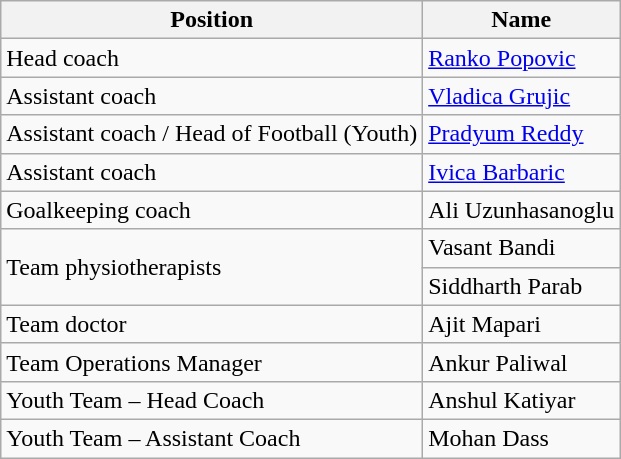<table class="wikitable">
<tr>
<th>Position</th>
<th>Name</th>
</tr>
<tr>
<td>Head coach</td>
<td> <a href='#'>Ranko Popovic</a></td>
</tr>
<tr>
<td>Assistant coach</td>
<td> <a href='#'>Vladica Grujic</a></td>
</tr>
<tr>
<td>Assistant coach / Head of Football (Youth)</td>
<td> <a href='#'>Pradyum Reddy</a></td>
</tr>
<tr>
<td>Assistant coach</td>
<td> <a href='#'>Ivica Barbaric</a></td>
</tr>
<tr>
<td>Goalkeeping coach</td>
<td> Ali Uzunhasanoglu</td>
</tr>
<tr>
<td rowspan="2">Team physiotherapists</td>
<td> Vasant Bandi</td>
</tr>
<tr>
<td> Siddharth Parab</td>
</tr>
<tr>
<td>Team doctor</td>
<td> Ajit Mapari</td>
</tr>
<tr>
<td>Team Operations Manager</td>
<td> Ankur Paliwal</td>
</tr>
<tr>
<td>Youth Team – Head Coach</td>
<td> Anshul Katiyar</td>
</tr>
<tr>
<td>Youth Team – Assistant Coach</td>
<td> Mohan Dass</td>
</tr>
</table>
